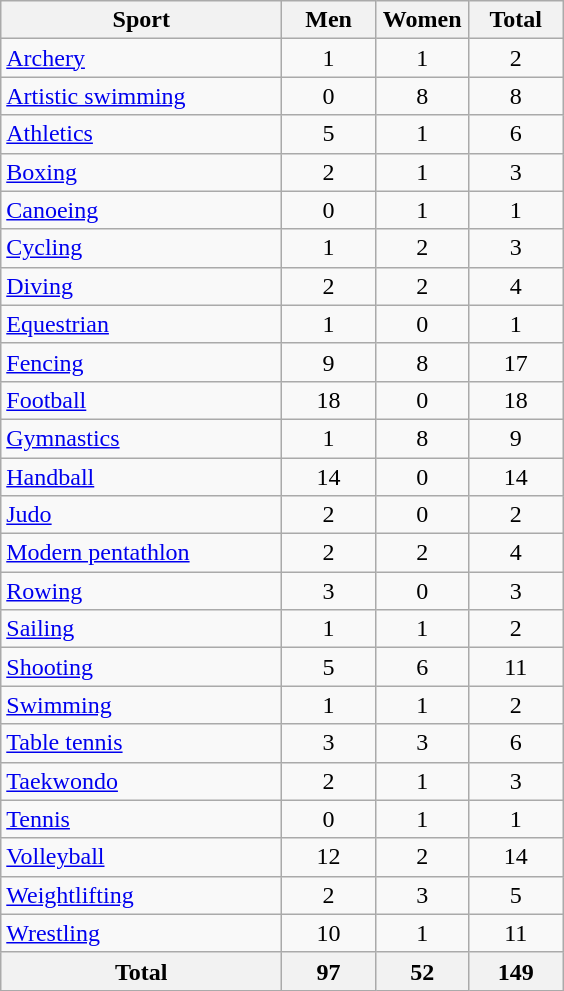<table class="wikitable sortable" style="text-align:center;">
<tr>
<th width=180>Sport</th>
<th width=55>Men</th>
<th width=55>Women</th>
<th width=55>Total</th>
</tr>
<tr>
<td align=left><a href='#'>Archery</a></td>
<td>1</td>
<td>1</td>
<td>2</td>
</tr>
<tr>
<td align=left><a href='#'>Artistic swimming</a></td>
<td>0</td>
<td>8</td>
<td>8</td>
</tr>
<tr>
<td align=left><a href='#'>Athletics</a></td>
<td>5</td>
<td>1</td>
<td>6</td>
</tr>
<tr>
<td align=left><a href='#'>Boxing</a></td>
<td>2</td>
<td>1</td>
<td>3</td>
</tr>
<tr>
<td align=left><a href='#'>Canoeing</a></td>
<td>0</td>
<td>1</td>
<td>1</td>
</tr>
<tr>
<td align=left><a href='#'>Cycling</a></td>
<td>1</td>
<td>2</td>
<td>3</td>
</tr>
<tr>
<td align=left><a href='#'>Diving</a></td>
<td>2</td>
<td>2</td>
<td>4</td>
</tr>
<tr>
<td align=left><a href='#'>Equestrian</a></td>
<td>1</td>
<td>0</td>
<td>1</td>
</tr>
<tr>
<td align=left><a href='#'>Fencing</a></td>
<td>9</td>
<td>8</td>
<td>17</td>
</tr>
<tr>
<td align=left><a href='#'>Football</a></td>
<td>18</td>
<td>0</td>
<td>18</td>
</tr>
<tr>
<td align=left><a href='#'>Gymnastics</a></td>
<td>1</td>
<td>8</td>
<td>9</td>
</tr>
<tr>
<td align=left><a href='#'>Handball</a></td>
<td>14</td>
<td>0</td>
<td>14</td>
</tr>
<tr>
<td align=left><a href='#'>Judo</a></td>
<td>2</td>
<td>0</td>
<td>2</td>
</tr>
<tr>
<td align=left><a href='#'>Modern pentathlon</a></td>
<td>2</td>
<td>2</td>
<td>4</td>
</tr>
<tr>
<td align=left><a href='#'>Rowing</a></td>
<td>3</td>
<td>0</td>
<td>3</td>
</tr>
<tr>
<td align=left><a href='#'>Sailing</a></td>
<td>1</td>
<td>1</td>
<td>2</td>
</tr>
<tr>
<td align=left><a href='#'>Shooting</a></td>
<td>5</td>
<td>6</td>
<td>11</td>
</tr>
<tr>
<td align=left><a href='#'>Swimming</a></td>
<td>1</td>
<td>1</td>
<td>2</td>
</tr>
<tr>
<td align=left><a href='#'>Table tennis</a></td>
<td>3</td>
<td>3</td>
<td>6</td>
</tr>
<tr>
<td align=left><a href='#'>Taekwondo</a></td>
<td>2</td>
<td>1</td>
<td>3</td>
</tr>
<tr>
<td align=left><a href='#'>Tennis</a></td>
<td>0</td>
<td>1</td>
<td>1</td>
</tr>
<tr>
<td align=left><a href='#'>Volleyball</a></td>
<td>12</td>
<td>2</td>
<td>14</td>
</tr>
<tr>
<td align=left><a href='#'>Weightlifting</a></td>
<td>2</td>
<td>3</td>
<td>5</td>
</tr>
<tr>
<td align=left><a href='#'>Wrestling</a></td>
<td>10</td>
<td>1</td>
<td>11</td>
</tr>
<tr>
<th>Total</th>
<th>97</th>
<th>52</th>
<th>149</th>
</tr>
</table>
